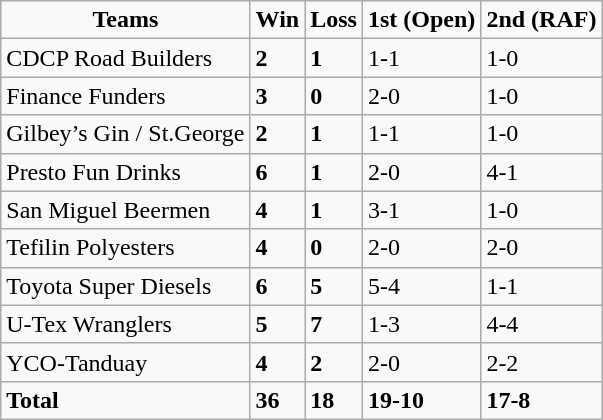<table class=wikitable sortable>
<tr align=center>
<td><strong>Teams</strong></td>
<td><strong>Win</strong></td>
<td><strong>Loss</strong></td>
<td><strong>1st (Open)</strong></td>
<td><strong>2nd (RAF)</strong></td>
</tr>
<tr>
<td>CDCP Road Builders</td>
<td><strong>2</strong></td>
<td><strong>1</strong></td>
<td>1-1</td>
<td>1-0</td>
</tr>
<tr>
<td>Finance Funders</td>
<td><strong>3</strong></td>
<td><strong>0</strong></td>
<td>2-0</td>
<td>1-0</td>
</tr>
<tr>
<td>Gilbey’s Gin / St.George</td>
<td><strong>2</strong></td>
<td><strong>1</strong></td>
<td>1-1</td>
<td>1-0</td>
</tr>
<tr>
<td>Presto Fun Drinks</td>
<td><strong>6</strong></td>
<td><strong>1</strong></td>
<td>2-0</td>
<td>4-1</td>
</tr>
<tr>
<td>San Miguel Beermen</td>
<td><strong>4</strong></td>
<td><strong>1</strong></td>
<td>3-1</td>
<td>1-0</td>
</tr>
<tr>
<td>Tefilin Polyesters</td>
<td><strong>4</strong></td>
<td><strong>0</strong></td>
<td>2-0</td>
<td>2-0</td>
</tr>
<tr>
<td>Toyota Super Diesels</td>
<td><strong>6</strong></td>
<td><strong>5</strong></td>
<td>5-4</td>
<td>1-1</td>
</tr>
<tr>
<td>U-Tex Wranglers</td>
<td><strong>5</strong></td>
<td><strong>7</strong></td>
<td>1-3</td>
<td>4-4</td>
</tr>
<tr>
<td>YCO-Tanduay</td>
<td><strong>4</strong></td>
<td><strong>2</strong></td>
<td>2-0</td>
<td>2-2</td>
</tr>
<tr>
<td><strong>Total</strong></td>
<td><strong>36</strong></td>
<td><strong>18</strong></td>
<td><strong>19-10</strong></td>
<td><strong>17-8</strong></td>
</tr>
</table>
